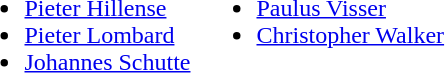<table>
<tr>
<td valign=top><br><ul><li><a href='#'>Pieter Hillense</a></li><li><a href='#'>Pieter Lombard</a></li><li><a href='#'>Johannes Schutte</a></li></ul></td>
<td valign=top><br><ul><li><a href='#'>Paulus Visser</a></li><li><a href='#'>Christopher Walker</a></li></ul></td>
</tr>
</table>
